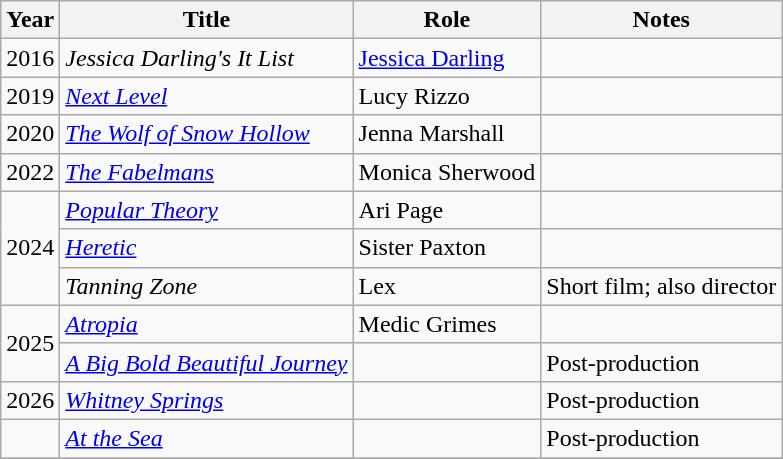<table class="wikitable sortable">
<tr>
<th>Year</th>
<th>Title</th>
<th>Role</th>
<th class="unsortable">Notes</th>
</tr>
<tr>
<td>2016</td>
<td><em>Jessica Darling's It List</em></td>
<td><a href='#'>Jessica Darling</a></td>
<td></td>
</tr>
<tr>
<td>2019</td>
<td><em><a href='#'>Next Level</a></em></td>
<td>Lucy Rizzo</td>
<td></td>
</tr>
<tr>
<td>2020</td>
<td><em><a href='#'>The Wolf of Snow Hollow</a></em></td>
<td>Jenna Marshall</td>
<td></td>
</tr>
<tr>
<td>2022</td>
<td><em><a href='#'>The Fabelmans</a></em></td>
<td>Monica Sherwood</td>
<td></td>
</tr>
<tr>
<td rowspan="3">2024</td>
<td><em><a href='#'>Popular Theory</a></em></td>
<td>Ari Page</td>
<td></td>
</tr>
<tr>
<td><em><a href='#'>Heretic</a></em></td>
<td>Sister Paxton</td>
<td></td>
</tr>
<tr>
<td><em>Tanning Zone</em></td>
<td>Lex</td>
<td>Short film; also director</td>
</tr>
<tr>
<td rowspan="2">2025</td>
<td><em><a href='#'>Atropia</a></em></td>
<td>Medic Grimes</td>
<td></td>
</tr>
<tr>
<td><em><a href='#'>A Big Bold Beautiful Journey</a></em></td>
<td></td>
<td>Post-production</td>
</tr>
<tr>
<td>2026</td>
<td><em><a href='#'>Whitney Springs</a></em></td>
<td></td>
<td>Post-production</td>
</tr>
<tr>
<td></td>
<td><em><a href='#'>At the Sea</a></em></td>
<td></td>
<td>Post-production</td>
</tr>
<tr>
</tr>
</table>
